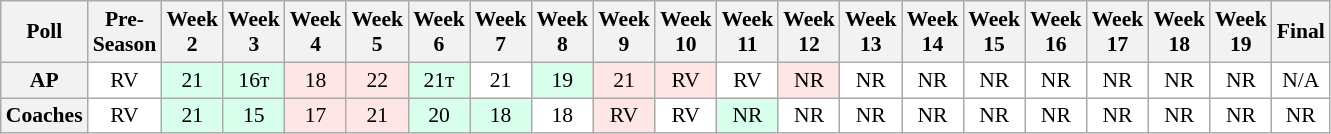<table class="wikitable" style="white-space:nowrap;font-size:90%">
<tr>
<th>Poll</th>
<th>Pre-<br>Season</th>
<th>Week<br>2</th>
<th>Week<br>3</th>
<th>Week<br>4</th>
<th>Week<br>5</th>
<th>Week<br>6</th>
<th>Week<br>7</th>
<th>Week<br>8</th>
<th>Week<br>9</th>
<th>Week<br>10</th>
<th>Week<br>11</th>
<th>Week<br>12</th>
<th>Week<br>13</th>
<th>Week<br>14</th>
<th>Week<br>15</th>
<th>Week<br>16</th>
<th>Week<br>17</th>
<th>Week<br>18</th>
<th>Week<br>19</th>
<th>Final</th>
</tr>
<tr style="text-align:center;">
<th>AP</th>
<td style="background:#FFF;">RV</td>
<td style="background:#D8FFEB;">21</td>
<td style="background:#D8FFEB;">16т</td>
<td style="background:#FFE6E6;">18</td>
<td style="background:#FFE6E6;">22</td>
<td style="background:#D8FFEB;">21т</td>
<td style="background:#FFF;">21</td>
<td style="background:#D8FFEB;">19</td>
<td style="background:#FFE6E6;">21</td>
<td style="background:#FFE6E6;">RV</td>
<td style="background:#FFF;">RV</td>
<td style="background:#FFE6E6;">NR</td>
<td style="background:#FFF;">NR</td>
<td style="background:#FFF;">NR</td>
<td style="background:#FFF;">NR</td>
<td style="background:#FFF;">NR</td>
<td style="background:#FFF;">NR</td>
<td style="background:#FFF;">NR</td>
<td style="background:#FFF;">NR</td>
<td style="background:#FFF;">N/A</td>
</tr>
<tr style="text-align:center;">
<th>Coaches</th>
<td style="background:#FFF;">RV</td>
<td style="background:#D8FFEB;">21</td>
<td style="background:#D8FFEB;">15</td>
<td style="background:#FFE6E6;">17</td>
<td style="background:#FFE6E6;">21</td>
<td style="background:#D8FFEB;">20</td>
<td style="background:#D8FFEB;">18</td>
<td style="background:#FFF;">18</td>
<td style="background:#FFE6E6;">RV</td>
<td style="background:#FFF;">RV</td>
<td style="background:#D8FFEB;">NR</td>
<td style="background:#FFF;">NR</td>
<td style="background:#FFF;">NR</td>
<td style="background:#FFF;">NR</td>
<td style="background:#FFF;">NR</td>
<td style="background:#FFF;">NR</td>
<td style="background:#FFF;">NR</td>
<td style="background:#FFF;">NR</td>
<td style="background:#FFF;">NR</td>
<td style="background:#FFF;">NR</td>
</tr>
</table>
